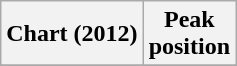<table class="wikitable sortable plainrowheaders">
<tr>
<th scope="col">Chart (2012)</th>
<th scope="col">Peak<br>position</th>
</tr>
<tr>
</tr>
</table>
